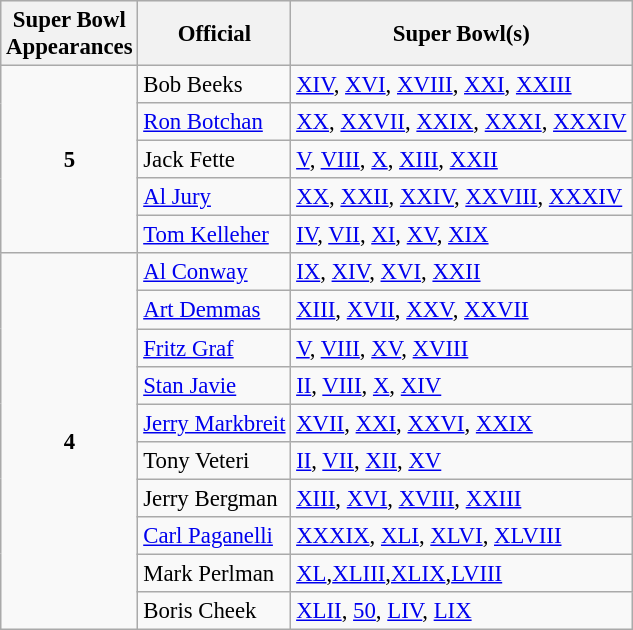<table class="wikitable" style="font-size: 95%">
<tr bgcolor="#efefef">
<th>Super Bowl<br>Appearances</th>
<th>Official</th>
<th>Super Bowl(s)</th>
</tr>
<tr>
<td rowspan=5 style="text-align:center;"><strong>5</strong></td>
<td>Bob Beeks</td>
<td><a href='#'>XIV</a>, <a href='#'>XVI</a>, <a href='#'>XVIII</a>, <a href='#'>XXI</a>, <a href='#'>XXIII</a></td>
</tr>
<tr>
<td><a href='#'>Ron Botchan</a></td>
<td><a href='#'>XX</a>, <a href='#'>XXVII</a>, <a href='#'>XXIX</a>, <a href='#'>XXXI</a>, <a href='#'>XXXIV</a></td>
</tr>
<tr>
<td>Jack Fette</td>
<td><a href='#'>V</a>, <a href='#'>VIII</a>, <a href='#'>X</a>, <a href='#'>XIII</a>, <a href='#'>XXII</a></td>
</tr>
<tr>
<td><a href='#'>Al Jury</a></td>
<td><a href='#'>XX</a>, <a href='#'>XXII</a>, <a href='#'>XXIV</a>, <a href='#'>XXVIII</a>, <a href='#'>XXXIV</a></td>
</tr>
<tr>
<td><a href='#'>Tom Kelleher</a></td>
<td><a href='#'>IV</a>, <a href='#'>VII</a>, <a href='#'>XI</a>, <a href='#'>XV</a>, <a href='#'>XIX</a></td>
</tr>
<tr>
<td rowspan="10" style="text-align:center;"><strong>4</strong></td>
<td><a href='#'>Al Conway</a></td>
<td><a href='#'>IX</a>, <a href='#'>XIV</a>, <a href='#'>XVI</a>, <a href='#'>XXII</a></td>
</tr>
<tr>
<td><a href='#'>Art Demmas</a></td>
<td><a href='#'>XIII</a>, <a href='#'>XVII</a>, <a href='#'>XXV</a>, <a href='#'>XXVII</a></td>
</tr>
<tr>
<td><a href='#'>Fritz Graf</a></td>
<td><a href='#'>V</a>, <a href='#'>VIII</a>, <a href='#'>XV</a>, <a href='#'>XVIII</a></td>
</tr>
<tr>
<td><a href='#'>Stan Javie</a></td>
<td><a href='#'>II</a>, <a href='#'>VIII</a>, <a href='#'>X</a>, <a href='#'>XIV</a></td>
</tr>
<tr>
<td><a href='#'>Jerry Markbreit</a></td>
<td><a href='#'>XVII</a>, <a href='#'>XXI</a>, <a href='#'>XXVI</a>, <a href='#'>XXIX</a></td>
</tr>
<tr>
<td>Tony Veteri</td>
<td><a href='#'>II</a>, <a href='#'>VII</a>, <a href='#'>XII</a>, <a href='#'>XV</a></td>
</tr>
<tr>
<td>Jerry Bergman</td>
<td><a href='#'>XIII</a>, <a href='#'>XVI</a>, <a href='#'>XVIII</a>, <a href='#'>XXIII</a></td>
</tr>
<tr>
<td><a href='#'>Carl Paganelli</a></td>
<td><a href='#'>XXXIX</a>, <a href='#'>XLI</a>, <a href='#'>XLVI</a>, <a href='#'>XLVIII</a></td>
</tr>
<tr>
<td>Mark Perlman</td>
<td><a href='#'>XL</a>,<a href='#'>XLIII</a>,<a href='#'>XLIX</a>,<a href='#'>LVIII</a></td>
</tr>
<tr>
<td>Boris Cheek</td>
<td><a href='#'>XLII</a>, <a href='#'>50</a>, <a href='#'>LIV</a>, <a href='#'>LIX</a></td>
</tr>
</table>
